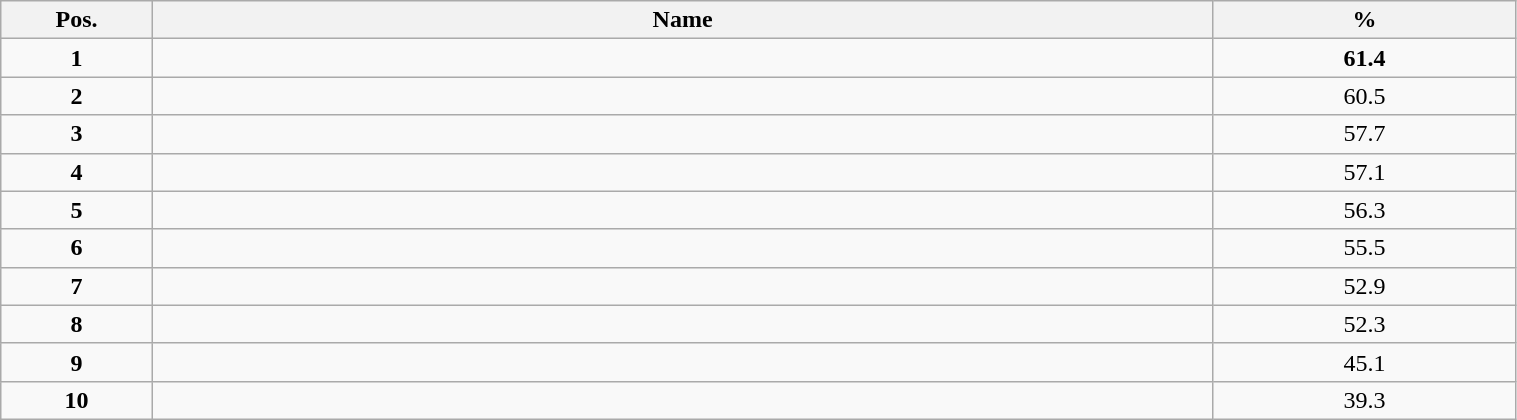<table class="wikitable" style="width:80%;">
<tr>
<th style="width:10%;">Pos.</th>
<th style="width:70%;">Name</th>
<th style="width:20%;">%</th>
</tr>
<tr>
<td align=center><strong>1</strong></td>
<td><strong></strong></td>
<td align=center><strong>61.4</strong></td>
</tr>
<tr>
<td align=center><strong>2</strong></td>
<td></td>
<td align=center>60.5</td>
</tr>
<tr>
<td align=center><strong>3</strong></td>
<td></td>
<td align=center>57.7</td>
</tr>
<tr>
<td align=center><strong>4</strong></td>
<td></td>
<td align=center>57.1</td>
</tr>
<tr>
<td align=center><strong>5</strong></td>
<td></td>
<td align=center>56.3</td>
</tr>
<tr>
<td align=center><strong>6</strong></td>
<td></td>
<td align=center>55.5</td>
</tr>
<tr>
<td align=center><strong>7</strong></td>
<td></td>
<td align=center>52.9</td>
</tr>
<tr>
<td align=center><strong>8</strong></td>
<td></td>
<td align=center>52.3</td>
</tr>
<tr>
<td align=center><strong>9</strong></td>
<td></td>
<td align=center>45.1</td>
</tr>
<tr>
<td align=center><strong>10</strong></td>
<td></td>
<td align=center>39.3</td>
</tr>
</table>
